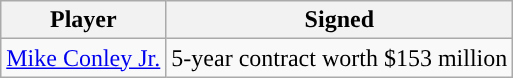<table class="wikitable sortable sortable">
<tr>
<th>Player</th>
<th>Signed</th>
</tr>
<tr style="text-align: center">
<td><a href='#'>Mike Conley Jr.</a></td>
<td>5-year contract worth $153 million</td>
</tr>
</table>
